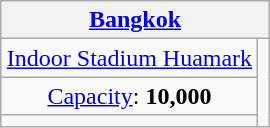<table class="wikitable" style="margin:1em auto; text-align:center;">
<tr>
<th colspan=2><a href='#'>Bangkok</a></th>
</tr>
<tr>
<td><a href='#'>Indoor Stadium Huamark</a></td>
<td rowspan=3></td>
</tr>
<tr>
<td><a href='#'>Capacity</a>: <strong>10,000</strong></td>
</tr>
<tr>
<td></td>
</tr>
</table>
